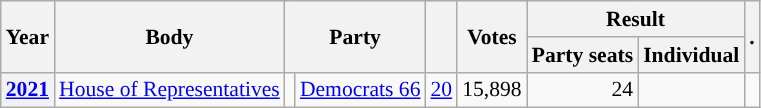<table class="wikitable plainrowheaders sortable" border=2 cellpadding=4 cellspacing=0 style="border: 1px #aaa solid; font-size: 90%; text-align:center;">
<tr>
<th scope="col" rowspan=2>Year</th>
<th scope="col" rowspan=2>Body</th>
<th scope="col" colspan=2 rowspan=2>Party</th>
<th scope="col" rowspan=2></th>
<th scope="col" rowspan=2>Votes</th>
<th scope="colgroup" colspan=2>Result</th>
<th scope="col" rowspan=2 class="unsortable">.</th>
</tr>
<tr>
<th scope="col">Party seats</th>
<th scope="col">Individual</th>
</tr>
<tr>
<th scope="row"><a href='#'>2021</a></th>
<td><a href='#'>House of Representatives</a></td>
<td style="background-color:"></td>
<td><a href='#'>Democrats 66</a></td>
<td style=text-align:right><a href='#'>20</a></td>
<td style=text-align:right>15,898</td>
<td style=text-align:right>24</td>
<td></td>
<td></td>
</tr>
</table>
